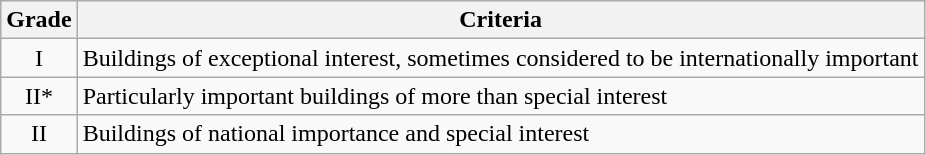<table class="wikitable">
<tr>
<th>Grade</th>
<th>Criteria</th>
</tr>
<tr>
<td align="center" >I</td>
<td>Buildings of exceptional interest, sometimes considered to be internationally important</td>
</tr>
<tr>
<td align="center" >II*</td>
<td>Particularly important buildings of more than special interest</td>
</tr>
<tr>
<td align="center" >II</td>
<td>Buildings of national importance and special interest</td>
</tr>
</table>
